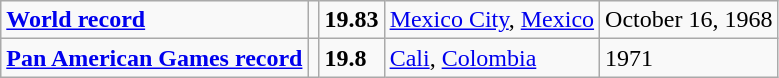<table class="wikitable">
<tr>
<td><strong><a href='#'>World record</a></strong></td>
<td></td>
<td><strong>19.83</strong></td>
<td><a href='#'>Mexico City</a>, <a href='#'>Mexico</a></td>
<td>October 16, 1968</td>
</tr>
<tr>
<td><strong><a href='#'>Pan American Games record</a></strong></td>
<td></td>
<td><strong>19.8</strong></td>
<td><a href='#'>Cali</a>, <a href='#'>Colombia</a></td>
<td>1971</td>
</tr>
</table>
